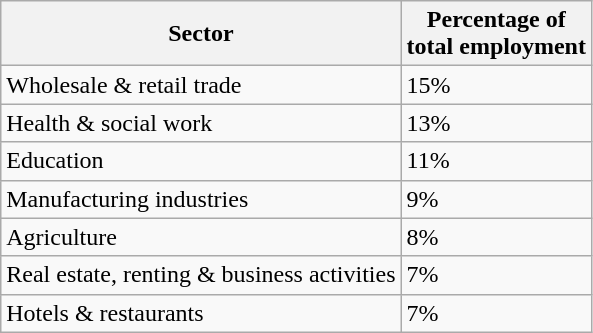<table class="wikitable">
<tr>
<th>Sector</th>
<th>Percentage of<br>total employment</th>
</tr>
<tr>
<td>Wholesale & retail trade</td>
<td>15%</td>
</tr>
<tr>
<td>Health & social work</td>
<td>13%</td>
</tr>
<tr>
<td>Education</td>
<td>11%</td>
</tr>
<tr>
<td>Manufacturing industries</td>
<td>9%</td>
</tr>
<tr>
<td>Agriculture</td>
<td>8%</td>
</tr>
<tr>
<td>Real estate, renting & business activities</td>
<td>7%</td>
</tr>
<tr>
<td>Hotels & restaurants</td>
<td>7%</td>
</tr>
</table>
